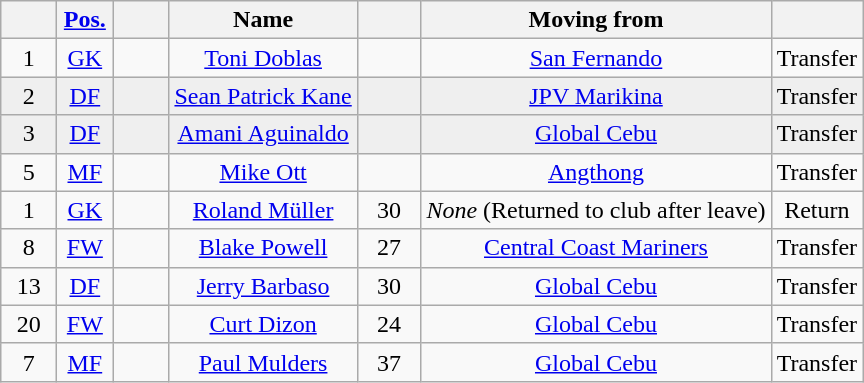<table class="wikitable sortable" style="text-align: center">
<tr>
<th width=30><br></th>
<th width=30><a href='#'>Pos.</a><br></th>
<th width=30><br></th>
<th>Name<br></th>
<th width=35><br></th>
<th>Moving from<br></th>
<th><br></th>
</tr>
<tr>
<td>1</td>
<td><a href='#'>GK</a></td>
<td></td>
<td><a href='#'>Toni Doblas</a></td>
<td></td>
<td> <a href='#'>San Fernando</a></td>
<td>Transfer</td>
</tr>
<tr bgcolor="#efefef">
<td>2</td>
<td><a href='#'>DF</a></td>
<td></td>
<td><a href='#'>Sean Patrick Kane</a></td>
<td></td>
<td><a href='#'>JPV Marikina</a></td>
<td>Transfer</td>
</tr>
<tr bgcolor="#efefef">
<td>3</td>
<td><a href='#'>DF</a></td>
<td></td>
<td><a href='#'>Amani Aguinaldo</a></td>
<td></td>
<td><a href='#'>Global Cebu</a></td>
<td>Transfer</td>
</tr>
<tr>
<td>5</td>
<td><a href='#'>MF</a></td>
<td></td>
<td><a href='#'>Mike Ott</a></td>
<td></td>
<td> <a href='#'>Angthong</a></td>
<td>Transfer</td>
</tr>
<tr>
<td>1</td>
<td><a href='#'>GK</a></td>
<td></td>
<td><a href='#'>Roland Müller</a></td>
<td>30</td>
<td><em>None</em> (Returned to club after leave)</td>
<td>Return</td>
</tr>
<tr>
<td>8</td>
<td><a href='#'>FW</a></td>
<td></td>
<td><a href='#'>Blake Powell</a></td>
<td>27</td>
<td> <a href='#'>Central Coast Mariners</a></td>
<td>Transfer</td>
</tr>
<tr>
<td>13</td>
<td><a href='#'>DF</a></td>
<td></td>
<td><a href='#'>Jerry Barbaso</a></td>
<td>30</td>
<td><a href='#'>Global Cebu</a></td>
<td>Transfer</td>
</tr>
<tr>
<td>20</td>
<td><a href='#'>FW</a></td>
<td></td>
<td><a href='#'>Curt Dizon</a></td>
<td>24</td>
<td><a href='#'>Global Cebu</a></td>
<td>Transfer</td>
</tr>
<tr>
<td>7</td>
<td><a href='#'>MF</a></td>
<td></td>
<td><a href='#'>Paul Mulders</a></td>
<td>37</td>
<td><a href='#'>Global Cebu</a></td>
<td>Transfer</td>
</tr>
</table>
